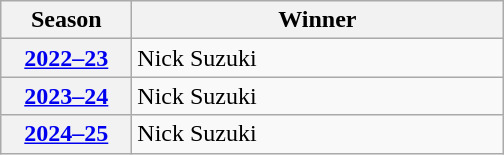<table class="wikitable">
<tr>
<th scope="col" style="width:5em">Season</th>
<th scope="col" style="width:15em">Winner</th>
</tr>
<tr>
<th scope="row"><a href='#'>2022–23</a></th>
<td>Nick Suzuki</td>
</tr>
<tr>
<th scope="row"><a href='#'>2023–24</a></th>
<td>Nick Suzuki</td>
</tr>
<tr>
<th scope="row"><a href='#'>2024–25</a></th>
<td>Nick Suzuki</td>
</tr>
</table>
